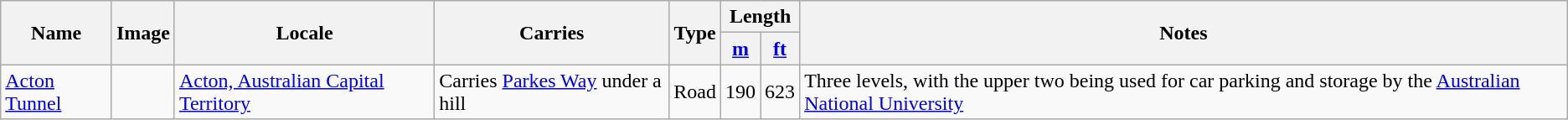<table class="wikitable sortable">
<tr>
<th rowspan=2>Name</th>
<th rowspan=2>Image</th>
<th rowspan=2>Locale</th>
<th rowspan=2>Carries</th>
<th rowspan=2>Type</th>
<th colspan=2>Length</th>
<th rowspan=2>Notes</th>
</tr>
<tr>
<th><a href='#'>m</a></th>
<th><a href='#'>ft</a></th>
</tr>
<tr>
<td><a href='#'>Acton Tunnel</a></td>
<td></td>
<td><a href='#'>Acton, Australian Capital Territory</a></td>
<td>Carries <a href='#'>Parkes Way</a> under a hill</td>
<td>Road</td>
<td>190</td>
<td>623</td>
<td>Three levels, with the upper two being used for car parking and storage by the <a href='#'>Australian National University</a></td>
</tr>
</table>
